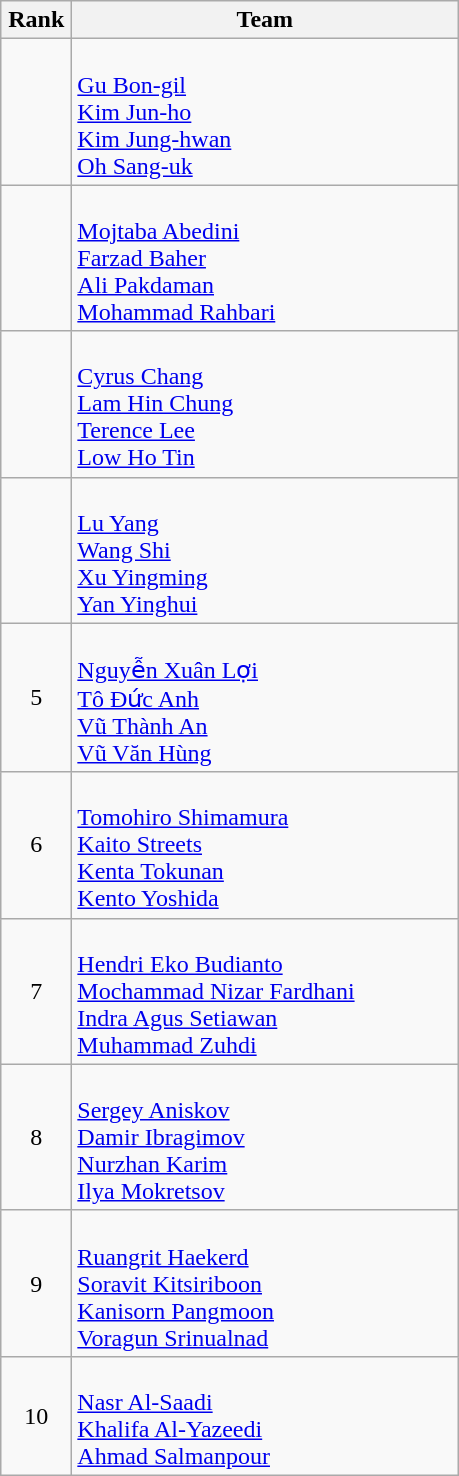<table class="wikitable" style="text-align: center;">
<tr>
<th width=40>Rank</th>
<th width=250>Team</th>
</tr>
<tr>
<td></td>
<td align=left><br><a href='#'>Gu Bon-gil</a><br><a href='#'>Kim Jun-ho</a><br><a href='#'>Kim Jung-hwan</a><br><a href='#'>Oh Sang-uk</a></td>
</tr>
<tr>
<td></td>
<td align=left><br><a href='#'>Mojtaba Abedini</a><br><a href='#'>Farzad Baher</a><br><a href='#'>Ali Pakdaman</a><br><a href='#'>Mohammad Rahbari</a></td>
</tr>
<tr>
<td></td>
<td align=left><br><a href='#'>Cyrus Chang</a><br><a href='#'>Lam Hin Chung</a><br><a href='#'>Terence Lee</a><br><a href='#'>Low Ho Tin</a></td>
</tr>
<tr>
<td></td>
<td align=left><br><a href='#'>Lu Yang</a><br><a href='#'>Wang Shi</a><br><a href='#'>Xu Yingming</a><br><a href='#'>Yan Yinghui</a></td>
</tr>
<tr>
<td>5</td>
<td align=left><br><a href='#'>Nguyễn Xuân Lợi</a><br><a href='#'>Tô Đức Anh</a><br><a href='#'>Vũ Thành An</a><br><a href='#'>Vũ Văn Hùng</a></td>
</tr>
<tr>
<td>6</td>
<td align=left><br><a href='#'>Tomohiro Shimamura</a><br><a href='#'>Kaito Streets</a><br><a href='#'>Kenta Tokunan</a><br><a href='#'>Kento Yoshida</a></td>
</tr>
<tr>
<td>7</td>
<td align=left><br><a href='#'>Hendri Eko Budianto</a><br><a href='#'>Mochammad Nizar Fardhani</a><br><a href='#'>Indra Agus Setiawan</a><br><a href='#'>Muhammad Zuhdi</a></td>
</tr>
<tr>
<td>8</td>
<td align=left><br><a href='#'>Sergey Aniskov</a><br><a href='#'>Damir Ibragimov</a><br><a href='#'>Nurzhan Karim</a><br><a href='#'>Ilya Mokretsov</a></td>
</tr>
<tr>
<td>9</td>
<td align=left><br><a href='#'>Ruangrit Haekerd</a><br><a href='#'>Soravit Kitsiriboon</a><br><a href='#'>Kanisorn Pangmoon</a><br><a href='#'>Voragun Srinualnad</a></td>
</tr>
<tr>
<td>10</td>
<td align=left><br><a href='#'>Nasr Al-Saadi</a><br><a href='#'>Khalifa Al-Yazeedi</a><br><a href='#'>Ahmad Salmanpour</a></td>
</tr>
</table>
